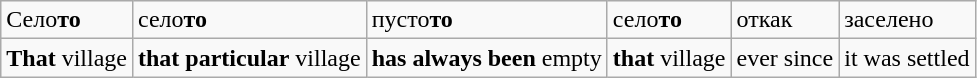<table class="wikitable">
<tr>
<td>Село<strong>то</strong></td>
<td>село<strong>то</strong></td>
<td>пусто<strong>то</strong></td>
<td>село<strong>то</strong></td>
<td>откак</td>
<td>заселено</td>
</tr>
<tr>
<td><strong>That</strong> village</td>
<td><strong>that particular</strong> village</td>
<td><strong>has always been</strong> empty</td>
<td><strong>that</strong> village</td>
<td>ever since</td>
<td>it was settled</td>
</tr>
</table>
